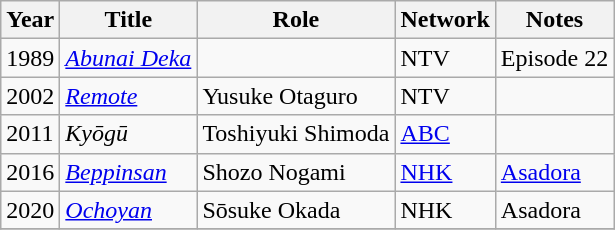<table class="wikitable">
<tr>
<th>Year</th>
<th>Title</th>
<th>Role</th>
<th>Network</th>
<th>Notes</th>
</tr>
<tr>
<td>1989</td>
<td><em><a href='#'>Abunai Deka</a></em></td>
<td></td>
<td>NTV</td>
<td>Episode 22</td>
</tr>
<tr>
<td>2002</td>
<td><em><a href='#'>Remote</a></em></td>
<td>Yusuke Otaguro</td>
<td>NTV</td>
<td></td>
</tr>
<tr>
<td>2011</td>
<td><em>Kyōgū</em></td>
<td>Toshiyuki Shimoda</td>
<td><a href='#'>ABC</a></td>
<td></td>
</tr>
<tr>
<td>2016</td>
<td><em><a href='#'>Beppinsan</a></em></td>
<td>Shozo Nogami</td>
<td><a href='#'>NHK</a></td>
<td><a href='#'>Asadora</a></td>
</tr>
<tr>
<td>2020</td>
<td><em><a href='#'>Ochoyan</a></em></td>
<td>Sōsuke Okada</td>
<td>NHK</td>
<td>Asadora</td>
</tr>
<tr>
</tr>
</table>
